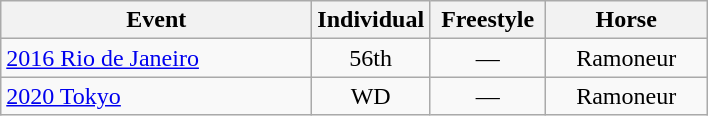<table class="wikitable" style="text-align: center;">
<tr ">
<th style="width:200px;">Event</th>
<th style="width:70px;">Individual</th>
<th style="width:70px;">Freestyle</th>
<th style="width:100px;">Horse</th>
</tr>
<tr>
<td align=left> <a href='#'>2016 Rio de Janeiro</a></td>
<td>56th</td>
<td>—</td>
<td>Ramoneur</td>
</tr>
<tr>
<td align=left> <a href='#'>2020 Tokyo</a></td>
<td>WD</td>
<td>—</td>
<td>Ramoneur</td>
</tr>
</table>
